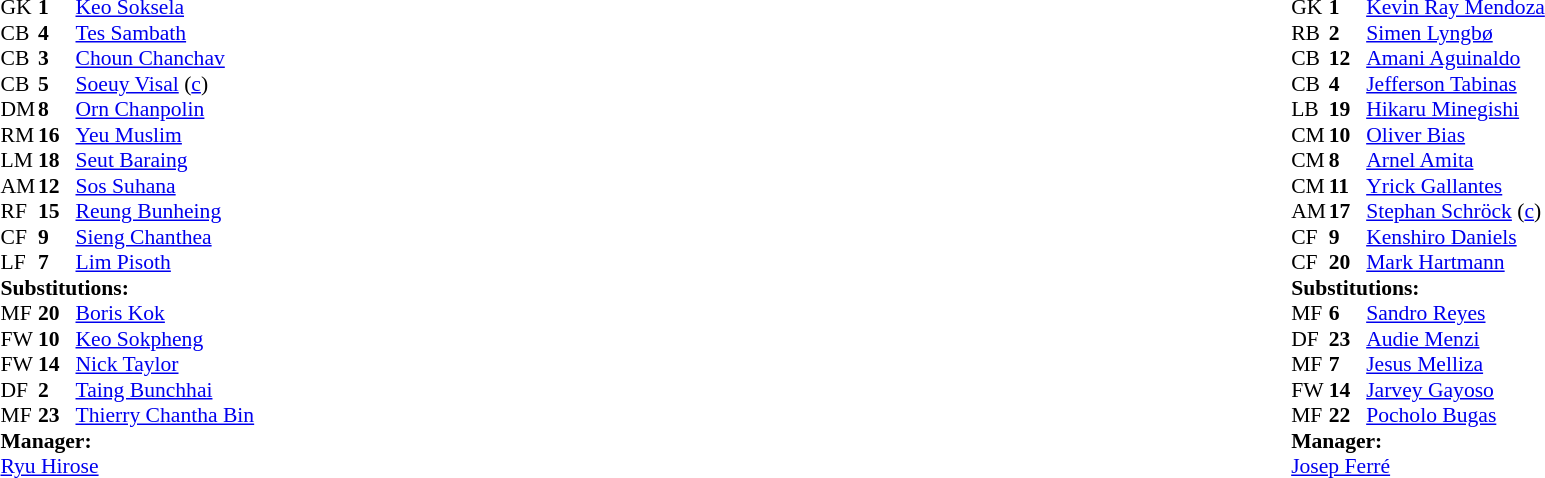<table width="100%">
<tr>
<td valign="top" width="40%"><br><table style="font-size:90%" cellspacing="0" cellpadding="0">
<tr>
<th width=25></th>
<th width=25></th>
</tr>
<tr>
<td>GK</td>
<td><strong>1</strong></td>
<td><a href='#'>Keo Soksela</a></td>
</tr>
<tr>
<td>CB</td>
<td><strong>4</strong></td>
<td><a href='#'>Tes Sambath</a></td>
<td></td>
<td></td>
</tr>
<tr>
<td>CB</td>
<td><strong>3</strong></td>
<td><a href='#'>Choun Chanchav</a></td>
</tr>
<tr>
<td>CB</td>
<td><strong>5</strong></td>
<td><a href='#'>Soeuy Visal</a> (<a href='#'>c</a>)</td>
</tr>
<tr>
<td>DM</td>
<td><strong>8</strong></td>
<td><a href='#'>Orn Chanpolin</a></td>
<td></td>
<td></td>
</tr>
<tr>
<td>RM</td>
<td><strong>16</strong></td>
<td><a href='#'>Yeu Muslim</a></td>
</tr>
<tr>
<td>LM</td>
<td><strong>18</strong></td>
<td><a href='#'>Seut Baraing</a></td>
</tr>
<tr>
<td>AM</td>
<td><strong>12</strong></td>
<td><a href='#'>Sos Suhana</a></td>
</tr>
<tr>
<td>RF</td>
<td><strong>15</strong></td>
<td><a href='#'>Reung Bunheing</a></td>
<td></td>
<td></td>
</tr>
<tr>
<td>CF</td>
<td><strong>9</strong></td>
<td><a href='#'>Sieng Chanthea</a></td>
<td></td>
<td></td>
</tr>
<tr>
<td>LF</td>
<td><strong>7</strong></td>
<td><a href='#'>Lim Pisoth</a></td>
<td></td>
<td></td>
</tr>
<tr>
<td colspan=3><strong>Substitutions:</strong></td>
</tr>
<tr>
<td>MF</td>
<td><strong>20</strong></td>
<td><a href='#'>Boris Kok</a></td>
<td></td>
<td></td>
</tr>
<tr>
<td>FW</td>
<td><strong>10</strong></td>
<td><a href='#'>Keo Sokpheng</a></td>
<td></td>
<td></td>
</tr>
<tr>
<td>FW</td>
<td><strong>14</strong></td>
<td><a href='#'>Nick Taylor</a></td>
<td></td>
<td></td>
</tr>
<tr>
<td>DF</td>
<td><strong>2</strong></td>
<td><a href='#'>Taing Bunchhai</a></td>
<td></td>
<td></td>
</tr>
<tr>
<td>MF</td>
<td><strong>23</strong></td>
<td><a href='#'>Thierry Chantha Bin</a></td>
<td></td>
<td></td>
</tr>
<tr>
<td colspan=3><strong>Manager:</strong></td>
</tr>
<tr>
<td colspan=3> <a href='#'>Ryu Hirose</a></td>
</tr>
</table>
</td>
<td valign="top"></td>
<td valign="top" width="50%"><br><table style="font-size:90%; margin:auto" cellspacing="0" cellpadding="0">
<tr>
<th width=25></th>
<th width=25></th>
</tr>
<tr>
<td>GK</td>
<td><strong>1</strong></td>
<td><a href='#'>Kevin Ray Mendoza</a></td>
</tr>
<tr>
<td>RB</td>
<td><strong>2</strong></td>
<td><a href='#'>Simen Lyngbø</a></td>
</tr>
<tr>
<td>CB</td>
<td><strong>12</strong></td>
<td><a href='#'>Amani Aguinaldo</a></td>
</tr>
<tr>
<td>CB</td>
<td><strong>4</strong></td>
<td><a href='#'>Jefferson Tabinas</a></td>
</tr>
<tr>
<td>LB</td>
<td><strong>19</strong></td>
<td><a href='#'>Hikaru Minegishi</a></td>
<td></td>
<td></td>
</tr>
<tr>
<td>CM</td>
<td><strong>10</strong></td>
<td><a href='#'>Oliver Bias</a></td>
<td></td>
<td></td>
</tr>
<tr>
<td>CM</td>
<td><strong>8</strong></td>
<td><a href='#'>Arnel Amita</a></td>
<td></td>
<td></td>
</tr>
<tr>
<td>CM</td>
<td><strong>11</strong></td>
<td><a href='#'>Yrick Gallantes</a></td>
<td></td>
<td></td>
</tr>
<tr>
<td>AM</td>
<td><strong>17</strong></td>
<td><a href='#'>Stephan Schröck</a> (<a href='#'>c</a>)</td>
<td></td>
</tr>
<tr>
<td>CF</td>
<td><strong>9</strong></td>
<td><a href='#'>Kenshiro Daniels</a></td>
<td></td>
<td></td>
</tr>
<tr>
<td>CF</td>
<td><strong>20</strong></td>
<td><a href='#'>Mark Hartmann</a></td>
</tr>
<tr>
<td colspan=3><strong>Substitutions:</strong></td>
</tr>
<tr>
<td>MF</td>
<td><strong>6</strong></td>
<td><a href='#'>Sandro Reyes</a></td>
<td></td>
<td></td>
</tr>
<tr>
<td>DF</td>
<td><strong>23</strong></td>
<td><a href='#'>Audie Menzi</a></td>
<td></td>
<td></td>
</tr>
<tr>
<td>MF</td>
<td><strong>7</strong></td>
<td><a href='#'>Jesus Melliza</a></td>
<td></td>
<td></td>
</tr>
<tr>
<td>FW</td>
<td><strong>14</strong></td>
<td><a href='#'>Jarvey Gayoso</a></td>
<td></td>
<td></td>
</tr>
<tr>
<td>MF</td>
<td><strong>22</strong></td>
<td><a href='#'>Pocholo Bugas</a></td>
<td></td>
<td></td>
</tr>
<tr>
<td colspan=3><strong>Manager:</strong></td>
</tr>
<tr>
<td colspan=3> <a href='#'>Josep Ferré</a></td>
</tr>
</table>
</td>
</tr>
</table>
